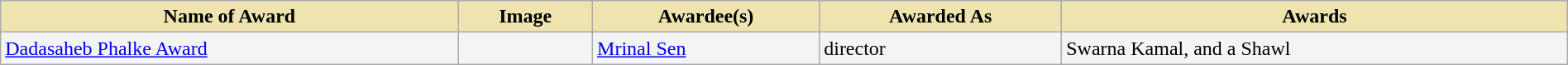<table class="wikitable" style="width:100%;">
<tr>
<th style="background-color:#EFE4B0;">Name of Award</th>
<th style="background-color:#EFE4B0;">Image</th>
<th style="background-color:#EFE4B0;">Awardee(s)</th>
<th style="background-color:#EFE4B0;">Awarded As</th>
<th style="background-color:#EFE4B0;">Awards</th>
</tr>
<tr style="background-color:#F4F4F4">
<td><a href='#'>Dadasaheb Phalke Award</a></td>
<td></td>
<td><a href='#'>Mrinal Sen</a></td>
<td>director</td>
<td>Swarna Kamal,   and a Shawl</td>
</tr>
</table>
